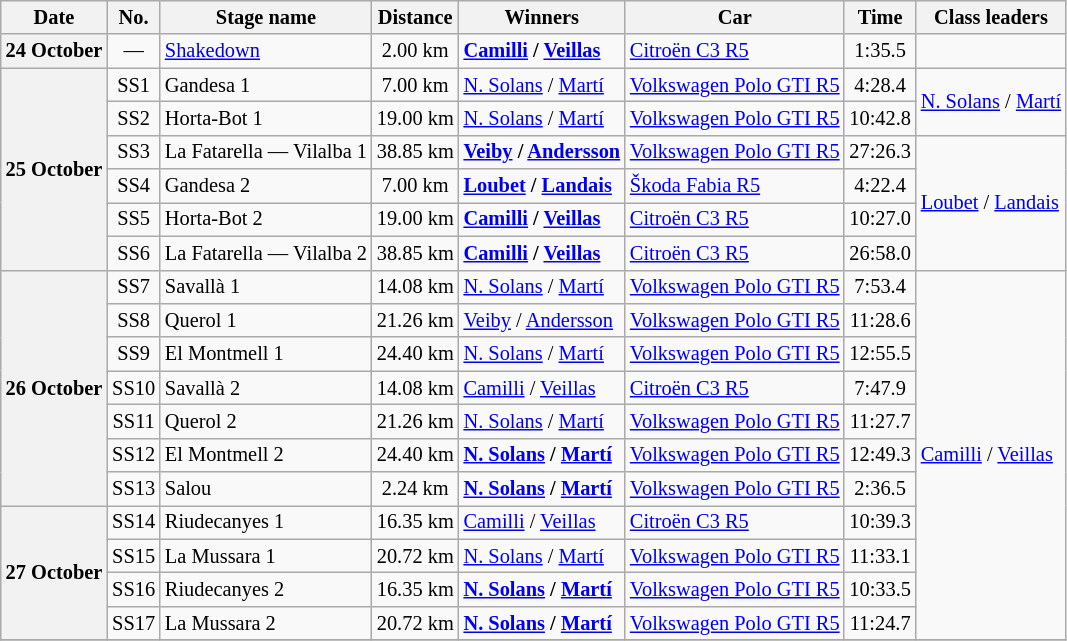<table class="wikitable" style="font-size: 85%;">
<tr>
<th>Date</th>
<th>No.</th>
<th>Stage name</th>
<th>Distance</th>
<th>Winners</th>
<th>Car</th>
<th>Time</th>
<th>Class leaders</th>
</tr>
<tr>
<th nowrap>24 October</th>
<td align="center">—</td>
<td><a href='#'>Shakedown</a></td>
<td align="center">2.00 km</td>
<td><strong><a href='#'>Camilli</a> / <a href='#'>Veillas</a></strong></td>
<td><a href='#'>Citroën C3 R5</a></td>
<td align="center">1:35.5</td>
<td></td>
</tr>
<tr>
<th rowspan="6">25 October</th>
<td align="center">SS1</td>
<td>Gandesa 1</td>
<td align="center">7.00 km</td>
<td><a href='#'>N. Solans</a> / <a href='#'>Martí</a></td>
<td><a href='#'>Volkswagen Polo GTI R5</a></td>
<td align="center">4:28.4</td>
<td rowspan="2" nowrap><a href='#'>N. Solans</a> / <a href='#'>Martí</a></td>
</tr>
<tr>
<td align="center">SS2</td>
<td>Horta-Bot 1</td>
<td align="center">19.00 km</td>
<td><a href='#'>N. Solans</a> / <a href='#'>Martí</a></td>
<td><a href='#'>Volkswagen Polo GTI R5</a></td>
<td align="center">10:42.8</td>
</tr>
<tr>
<td align="center">SS3</td>
<td nowrap>La Fatarella — Vilalba 1</td>
<td align="center">38.85 km</td>
<td nowrap><strong><a href='#'>Veiby</a> / <a href='#'>Andersson</a></strong></td>
<td nowrap><a href='#'>Volkswagen Polo GTI R5</a></td>
<td align="center">27:26.3</td>
<td rowspan="4" nowrap><a href='#'>Loubet</a> / <a href='#'>Landais</a></td>
</tr>
<tr>
<td align="center">SS4</td>
<td>Gandesa 2</td>
<td align="center">7.00 km</td>
<td><strong><a href='#'>Loubet</a> / <a href='#'>Landais</a></strong></td>
<td><a href='#'>Škoda Fabia R5</a></td>
<td align="center">4:22.4</td>
</tr>
<tr>
<td align="center">SS5</td>
<td>Horta-Bot 2</td>
<td align="center">19.00 km</td>
<td><strong><a href='#'>Camilli</a> / <a href='#'>Veillas</a></strong></td>
<td><a href='#'>Citroën C3 R5</a></td>
<td align="center">10:27.0</td>
</tr>
<tr>
<td align="center">SS6</td>
<td>La Fatarella — Vilalba 2</td>
<td align="center">38.85 km</td>
<td><strong><a href='#'>Camilli</a> / <a href='#'>Veillas</a></strong></td>
<td><a href='#'>Citroën C3 R5</a></td>
<td align="center">26:58.0</td>
</tr>
<tr>
<th rowspan="7">26 October</th>
<td align="center">SS7</td>
<td>Savallà 1</td>
<td align="center">14.08 km</td>
<td><a href='#'>N. Solans</a> / <a href='#'>Martí</a></td>
<td><a href='#'>Volkswagen Polo GTI R5</a></td>
<td align="center">7:53.4</td>
<td rowspan="11"><a href='#'>Camilli</a> / <a href='#'>Veillas</a></td>
</tr>
<tr>
<td align="center">SS8</td>
<td>Querol 1</td>
<td align="center">21.26 km</td>
<td><a href='#'>Veiby</a> / <a href='#'>Andersson</a></td>
<td><a href='#'>Volkswagen Polo GTI R5</a></td>
<td align="center">11:28.6</td>
</tr>
<tr>
<td align="center">SS9</td>
<td>El Montmell 1</td>
<td align="center">24.40 km</td>
<td><a href='#'>N. Solans</a> / <a href='#'>Martí</a></td>
<td><a href='#'>Volkswagen Polo GTI R5</a></td>
<td align="center">12:55.5</td>
</tr>
<tr>
<td align="center">SS10</td>
<td>Savallà 2</td>
<td align="center">14.08 km</td>
<td><a href='#'>Camilli</a> / <a href='#'>Veillas</a></td>
<td><a href='#'>Citroën C3 R5</a></td>
<td align="center">7:47.9</td>
</tr>
<tr>
<td align="center">SS11</td>
<td>Querol 2</td>
<td align="center">21.26 km</td>
<td><a href='#'>N. Solans</a> / <a href='#'>Martí</a></td>
<td><a href='#'>Volkswagen Polo GTI R5</a></td>
<td align="center">11:27.7</td>
</tr>
<tr>
<td align="center">SS12</td>
<td>El Montmell 2</td>
<td align="center">24.40 km</td>
<td><strong><a href='#'>N. Solans</a> / <a href='#'>Martí</a></strong></td>
<td><a href='#'>Volkswagen Polo GTI R5</a></td>
<td align="center">12:49.3</td>
</tr>
<tr>
<td align="center">SS13</td>
<td>Salou</td>
<td align="center">2.24 km</td>
<td><strong><a href='#'>N. Solans</a> / <a href='#'>Martí</a></strong></td>
<td><a href='#'>Volkswagen Polo GTI R5</a></td>
<td align="center">2:36.5</td>
</tr>
<tr>
<th rowspan="4">27 October</th>
<td align="center">SS14</td>
<td>Riudecanyes 1</td>
<td align="center">16.35 km</td>
<td><a href='#'>Camilli</a> / <a href='#'>Veillas</a></td>
<td><a href='#'>Citroën C3 R5</a></td>
<td align="center">10:39.3</td>
</tr>
<tr>
<td align="center">SS15</td>
<td>La Mussara 1</td>
<td align="center">20.72 km</td>
<td><a href='#'>N. Solans</a> / <a href='#'>Martí</a></td>
<td><a href='#'>Volkswagen Polo GTI R5</a></td>
<td align="center">11:33.1</td>
</tr>
<tr>
<td align="center">SS16</td>
<td>Riudecanyes 2</td>
<td align="center">16.35 km</td>
<td><strong><a href='#'>N. Solans</a> / <a href='#'>Martí</a></strong></td>
<td><a href='#'>Volkswagen Polo GTI R5</a></td>
<td align="center">10:33.5</td>
</tr>
<tr>
<td align="center">SS17</td>
<td>La Mussara 2</td>
<td align="center">20.72 km</td>
<td><strong><a href='#'>N. Solans</a> / <a href='#'>Martí</a></strong></td>
<td><a href='#'>Volkswagen Polo GTI R5</a></td>
<td align="center">11:24.7</td>
</tr>
<tr>
</tr>
</table>
